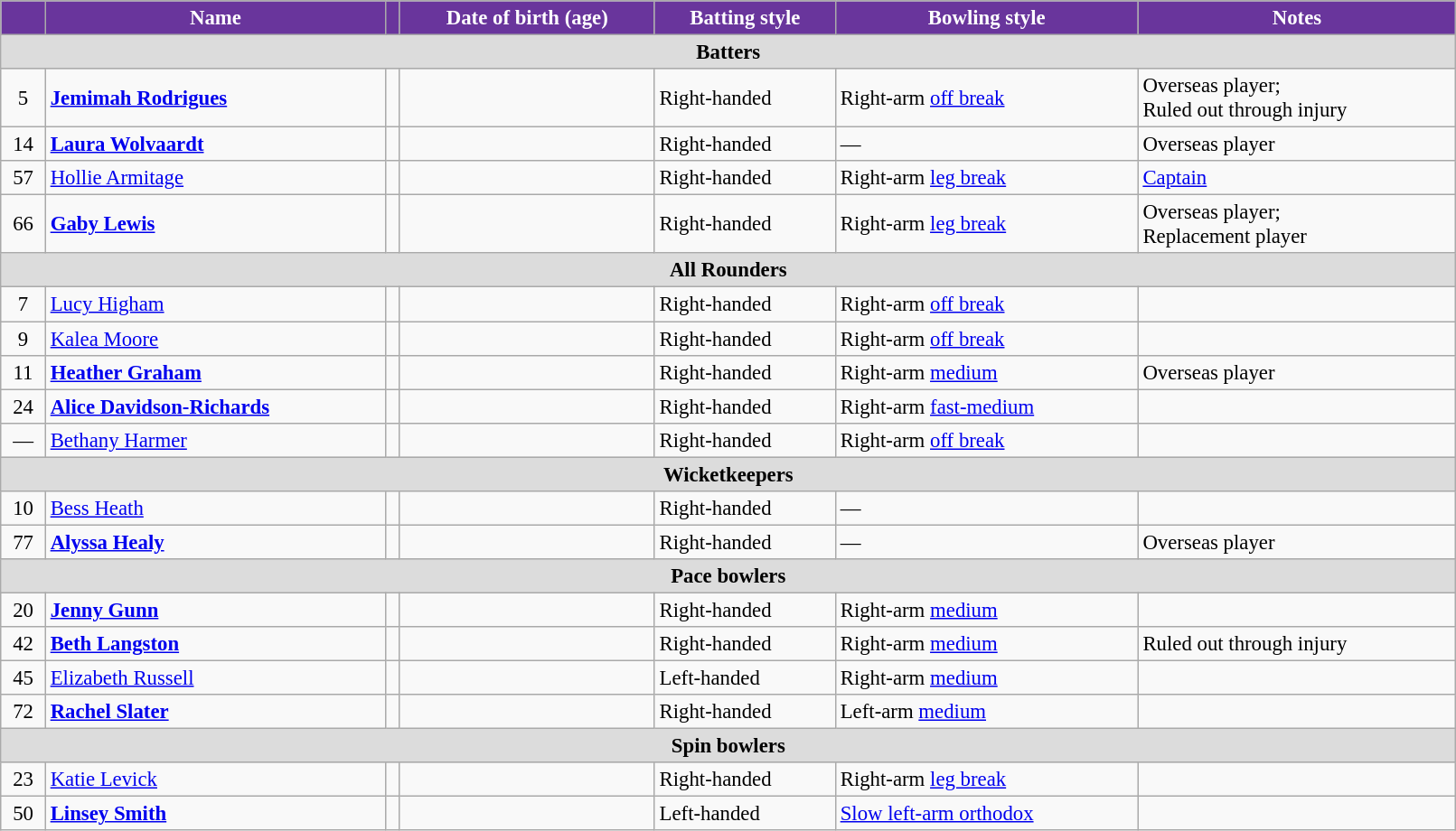<table class="wikitable" style="font-size:95%;" width="85%">
<tr>
<th style="background:#69359C; color:white"></th>
<th style="background:#69359C; color:white">Name</th>
<th style="background:#69359C; color:white"></th>
<th style="background:#69359C; color:white">Date of birth (age)</th>
<th style="background:#69359C; color:white">Batting style</th>
<th style="background:#69359C; color:white">Bowling style</th>
<th style="background:#69359C; color:white">Notes</th>
</tr>
<tr>
<th colspan="7" style="background: #DCDCDC" align=right>Batters</th>
</tr>
<tr>
<td style="text-align:center">5</td>
<td><strong><a href='#'>Jemimah Rodrigues</a></strong></td>
<td style="text-align:center"></td>
<td></td>
<td>Right-handed</td>
<td>Right-arm <a href='#'>off break</a></td>
<td>Overseas player; <br> Ruled out through injury</td>
</tr>
<tr>
<td style="text-align:center">14</td>
<td><strong><a href='#'>Laura Wolvaardt</a></strong></td>
<td style="text-align:center"></td>
<td></td>
<td>Right-handed</td>
<td>—</td>
<td>Overseas player</td>
</tr>
<tr>
<td style="text-align:center">57</td>
<td><a href='#'>Hollie Armitage</a></td>
<td style="text-align:center"></td>
<td></td>
<td>Right-handed</td>
<td>Right-arm <a href='#'>leg break</a></td>
<td><a href='#'>Captain</a></td>
</tr>
<tr>
<td style="text-align:center">66</td>
<td><strong><a href='#'>Gaby Lewis</a></strong></td>
<td style="text-align:center"></td>
<td></td>
<td>Right-handed</td>
<td>Right-arm <a href='#'>leg break</a></td>
<td>Overseas player; <br> Replacement player</td>
</tr>
<tr>
<th colspan="7" style="background: #DCDCDC" align=right>All Rounders</th>
</tr>
<tr>
<td style="text-align:center">7</td>
<td><a href='#'>Lucy Higham</a></td>
<td style="text-align:center"></td>
<td></td>
<td>Right-handed</td>
<td>Right-arm <a href='#'>off break</a></td>
<td></td>
</tr>
<tr>
<td style="text-align:center">9</td>
<td><a href='#'>Kalea Moore</a></td>
<td style="text-align:center"></td>
<td></td>
<td>Right-handed</td>
<td>Right-arm <a href='#'>off break</a></td>
<td></td>
</tr>
<tr>
<td style="text-align:center">11</td>
<td><strong><a href='#'>Heather Graham</a></strong></td>
<td style="text-align:center"></td>
<td></td>
<td>Right-handed</td>
<td>Right-arm <a href='#'>medium</a></td>
<td>Overseas player</td>
</tr>
<tr>
<td style="text-align:center">24</td>
<td><strong><a href='#'>Alice Davidson-Richards</a></strong></td>
<td style="text-align:center"></td>
<td></td>
<td>Right-handed</td>
<td>Right-arm <a href='#'>fast-medium</a></td>
<td></td>
</tr>
<tr>
<td style="text-align:center">—</td>
<td><a href='#'>Bethany Harmer</a></td>
<td style="text-align:center"></td>
<td></td>
<td>Right-handed</td>
<td>Right-arm <a href='#'>off break</a></td>
<td></td>
</tr>
<tr>
<th colspan="7" style="background: #DCDCDC" align=right>Wicketkeepers</th>
</tr>
<tr>
<td style="text-align:center">10</td>
<td><a href='#'>Bess Heath</a></td>
<td style="text-align:center"></td>
<td></td>
<td>Right-handed</td>
<td>—</td>
<td></td>
</tr>
<tr>
<td style="text-align:center">77</td>
<td><strong><a href='#'>Alyssa Healy</a></strong></td>
<td style="text-align:center"></td>
<td></td>
<td>Right-handed</td>
<td>—</td>
<td>Overseas player</td>
</tr>
<tr>
<th colspan="7" style="background: #DCDCDC" align=right>Pace bowlers</th>
</tr>
<tr>
<td style="text-align:center">20</td>
<td><strong><a href='#'>Jenny Gunn</a></strong></td>
<td style="text-align:center"></td>
<td></td>
<td>Right-handed</td>
<td>Right-arm <a href='#'>medium</a></td>
<td></td>
</tr>
<tr>
<td style="text-align:center">42</td>
<td><strong><a href='#'>Beth Langston</a></strong></td>
<td style="text-align:center"></td>
<td></td>
<td>Right-handed</td>
<td>Right-arm <a href='#'>medium</a></td>
<td>Ruled out through injury</td>
</tr>
<tr>
<td style="text-align:center">45</td>
<td><a href='#'>Elizabeth Russell</a></td>
<td style="text-align:center"></td>
<td></td>
<td>Left-handed</td>
<td>Right-arm <a href='#'>medium</a></td>
<td></td>
</tr>
<tr>
<td style="text-align:center">72</td>
<td><strong><a href='#'>Rachel Slater</a></strong></td>
<td style="text-align:center"></td>
<td></td>
<td>Right-handed</td>
<td>Left-arm <a href='#'>medium</a></td>
<td></td>
</tr>
<tr>
<th colspan="7" style="background: #DCDCDC" align=right>Spin bowlers</th>
</tr>
<tr>
<td style="text-align:center">23</td>
<td><a href='#'>Katie Levick</a></td>
<td style="text-align:center"></td>
<td></td>
<td>Right-handed</td>
<td>Right-arm <a href='#'>leg break</a></td>
<td></td>
</tr>
<tr>
<td style="text-align:center">50</td>
<td><strong><a href='#'>Linsey Smith</a></strong></td>
<td style="text-align:center"></td>
<td></td>
<td>Left-handed</td>
<td><a href='#'>Slow left-arm orthodox</a></td>
<td></td>
</tr>
</table>
